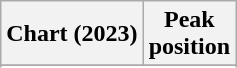<table class="wikitable sortable plainrowheaders" style="text-align:center;">
<tr>
<th scope="col">Chart (2023)</th>
<th scope="col">Peak<br>position</th>
</tr>
<tr>
</tr>
<tr>
</tr>
<tr>
</tr>
</table>
